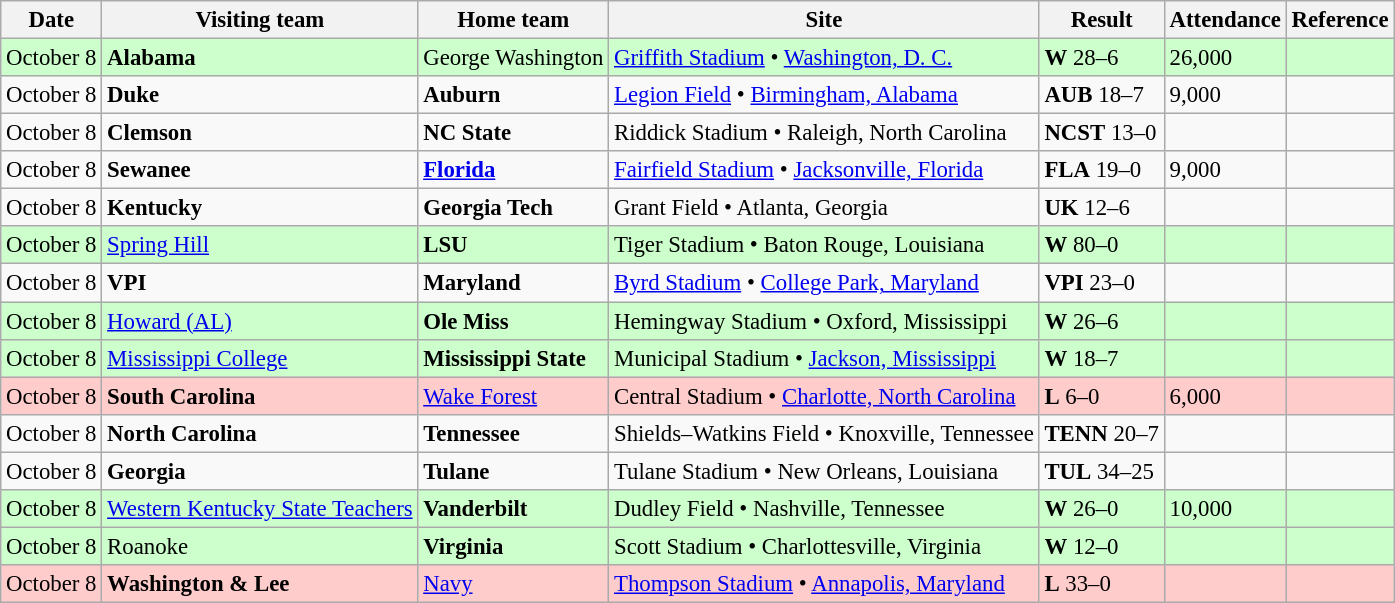<table class="wikitable" style="font-size:95%;">
<tr>
<th>Date</th>
<th>Visiting team</th>
<th>Home team</th>
<th>Site</th>
<th>Result</th>
<th>Attendance</th>
<th class="unsortable">Reference</th>
</tr>
<tr bgcolor=ccffcc>
<td>October 8</td>
<td><strong>Alabama</strong></td>
<td>George Washington</td>
<td><a href='#'>Griffith Stadium</a> • <a href='#'>Washington, D. C.</a></td>
<td><strong>W</strong> 28–6</td>
<td>26,000</td>
<td></td>
</tr>
<tr bgcolor=>
<td>October 8</td>
<td><strong>Duke</strong></td>
<td><strong>Auburn</strong></td>
<td><a href='#'>Legion Field</a> • <a href='#'>Birmingham, Alabama</a></td>
<td><strong>AUB</strong> 18–7</td>
<td>9,000</td>
<td></td>
</tr>
<tr bgcolor=>
<td>October 8</td>
<td><strong>Clemson</strong></td>
<td><strong>NC State</strong></td>
<td>Riddick Stadium • Raleigh, North Carolina</td>
<td><strong>NCST</strong> 13–0</td>
<td></td>
<td></td>
</tr>
<tr bgcolor=>
<td>October 8</td>
<td><strong>Sewanee</strong></td>
<td><strong><a href='#'>Florida</a></strong></td>
<td><a href='#'>Fairfield Stadium</a> • <a href='#'>Jacksonville, Florida</a></td>
<td><strong>FLA</strong> 19–0</td>
<td>9,000</td>
<td></td>
</tr>
<tr bgcolor=>
<td>October 8</td>
<td><strong>Kentucky</strong></td>
<td><strong>Georgia Tech</strong></td>
<td>Grant Field • Atlanta, Georgia</td>
<td><strong>UK</strong> 12–6</td>
<td></td>
<td></td>
</tr>
<tr bgcolor=ccffcc>
<td>October 8</td>
<td><a href='#'>Spring Hill</a></td>
<td><strong>LSU</strong></td>
<td>Tiger Stadium • Baton Rouge, Louisiana</td>
<td><strong>W</strong> 80–0</td>
<td></td>
<td></td>
</tr>
<tr bgcolor=>
<td>October 8</td>
<td><strong>VPI</strong></td>
<td><strong>Maryland</strong></td>
<td><a href='#'>Byrd Stadium</a> • <a href='#'>College Park, Maryland</a></td>
<td><strong>VPI</strong> 23–0</td>
<td></td>
<td></td>
</tr>
<tr bgcolor=ccffcc>
<td>October 8</td>
<td><a href='#'>Howard (AL)</a></td>
<td><strong>Ole Miss</strong></td>
<td>Hemingway Stadium • Oxford, Mississippi</td>
<td><strong>W</strong> 26–6</td>
<td></td>
<td></td>
</tr>
<tr bgcolor=ccffcc>
<td>October 8</td>
<td><a href='#'>Mississippi College</a></td>
<td><strong>Mississippi State</strong></td>
<td>Municipal Stadium • <a href='#'>Jackson, Mississippi</a></td>
<td><strong>W</strong> 18–7</td>
<td></td>
<td></td>
</tr>
<tr bgcolor=ffcccc>
<td>October 8</td>
<td><strong>South Carolina</strong></td>
<td><a href='#'>Wake Forest</a></td>
<td>Central Stadium • <a href='#'>Charlotte, North Carolina</a></td>
<td><strong>L</strong> 6–0</td>
<td>6,000</td>
<td></td>
</tr>
<tr bgcolor=>
<td>October 8</td>
<td><strong>North Carolina</strong></td>
<td><strong>Tennessee</strong></td>
<td>Shields–Watkins Field • Knoxville, Tennessee</td>
<td><strong>TENN</strong> 20–7</td>
<td></td>
<td></td>
</tr>
<tr bgcolor=>
<td>October 8</td>
<td><strong>Georgia</strong></td>
<td><strong>Tulane</strong></td>
<td>Tulane Stadium • New Orleans, Louisiana</td>
<td><strong>TUL</strong> 34–25</td>
<td></td>
<td></td>
</tr>
<tr bgcolor=ccffcc>
<td>October 8</td>
<td><a href='#'>Western Kentucky State Teachers</a></td>
<td><strong>Vanderbilt</strong></td>
<td>Dudley Field • Nashville, Tennessee</td>
<td><strong>W</strong> 26–0</td>
<td>10,000</td>
<td></td>
</tr>
<tr bgcolor=ccffcc>
<td>October 8</td>
<td>Roanoke</td>
<td><strong>Virginia</strong></td>
<td>Scott Stadium • Charlottesville, Virginia</td>
<td><strong>W</strong> 12–0</td>
<td></td>
<td></td>
</tr>
<tr bgcolor=ffcccc>
<td>October 8</td>
<td><strong>Washington & Lee</strong></td>
<td><a href='#'>Navy</a></td>
<td><a href='#'>Thompson Stadium</a> • <a href='#'>Annapolis, Maryland</a></td>
<td><strong>L</strong> 33–0</td>
<td></td>
<td></td>
</tr>
</table>
